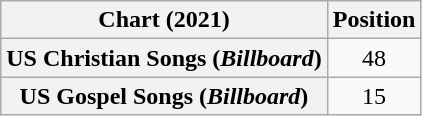<table class="wikitable plainrowheaders sortable" style="text-align:center">
<tr>
<th scope="col">Chart (2021)</th>
<th scope="col">Position</th>
</tr>
<tr>
<th scope="row">US Christian Songs (<em>Billboard</em>)</th>
<td>48</td>
</tr>
<tr>
<th scope="row">US Gospel Songs (<em>Billboard</em>)</th>
<td>15</td>
</tr>
</table>
